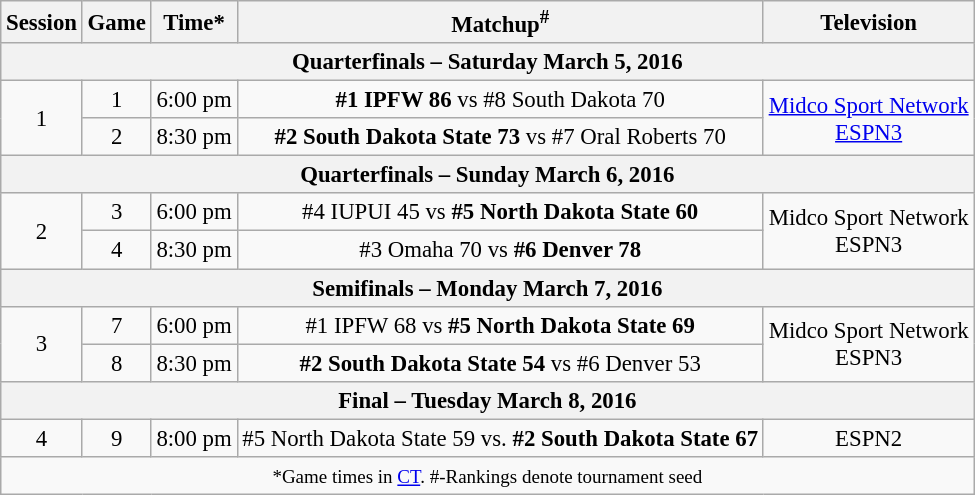<table class="wikitable" style="font-size: 95%;text-align:center">
<tr>
<th>Session</th>
<th>Game</th>
<th>Time*</th>
<th>Matchup<sup>#</sup></th>
<th>Television</th>
</tr>
<tr>
<th colspan=5>Quarterfinals – Saturday March 5, 2016</th>
</tr>
<tr>
<td rowspan=2>1</td>
<td>1</td>
<td>6:00 pm</td>
<td><strong>#1 IPFW 86</strong> vs #8 South Dakota 70</td>
<td rowspan=2><a href='#'>Midco Sport Network</a><br><a href='#'>ESPN3</a></td>
</tr>
<tr>
<td>2</td>
<td>8:30 pm</td>
<td><strong>#2 South Dakota State 73</strong> vs #7 Oral Roberts 70</td>
</tr>
<tr>
<th colspan=5>Quarterfinals – Sunday March 6, 2016</th>
</tr>
<tr>
<td rowspan=2>2</td>
<td>3</td>
<td>6:00 pm</td>
<td>#4 IUPUI 45 vs <strong>#5 North Dakota State 60</strong></td>
<td rowspan=2>Midco Sport Network<br>ESPN3</td>
</tr>
<tr>
<td>4</td>
<td>8:30 pm</td>
<td>#3 Omaha 70 vs <strong>#6 Denver 78</strong></td>
</tr>
<tr>
<th colspan=5>Semifinals – Monday March 7, 2016</th>
</tr>
<tr>
<td rowspan=2>3</td>
<td>7</td>
<td>6:00 pm</td>
<td>#1 IPFW 68 vs <strong>#5 North Dakota State 69</strong></td>
<td rowspan=2>Midco Sport Network<br>ESPN3</td>
</tr>
<tr>
<td>8</td>
<td>8:30 pm</td>
<td><strong>#2 South Dakota State 54</strong> vs #6 Denver 53</td>
</tr>
<tr>
<th colspan=5>Final – Tuesday March 8, 2016</th>
</tr>
<tr>
<td>4</td>
<td>9</td>
<td>8:00 pm</td>
<td>#5 North Dakota State 59 vs. <strong>#2 South Dakota State 67</strong></td>
<td>ESPN2</td>
</tr>
<tr>
<td colspan=5><small>*Game times in <a href='#'>CT</a>. #-Rankings denote tournament seed</small></td>
</tr>
</table>
